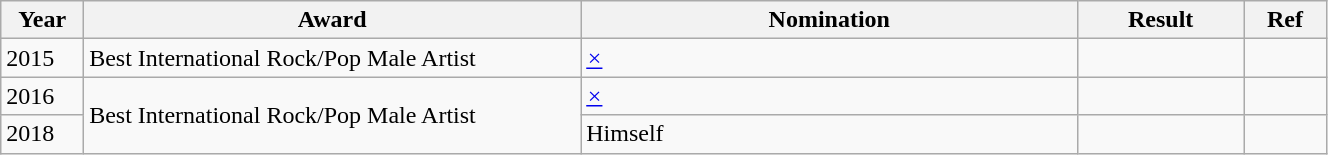<table class="wikitable" style="max-width:75%;">
<tr>
<th width=5%>Year</th>
<th style="width:30%;">Award</th>
<th style="width:30%;">Nomination</th>
<th style="width:10%;">Result</th>
<th style="width:5%;">Ref</th>
</tr>
<tr>
<td>2015</td>
<td>Best International Rock/Pop Male Artist</td>
<td><em><a href='#'>×</a></em></td>
<td></td>
<td></td>
</tr>
<tr>
<td>2016</td>
<td rowspan="2">Best International Rock/Pop Male Artist</td>
<td><em><a href='#'>×</a></em></td>
<td></td>
<td></td>
</tr>
<tr>
<td>2018</td>
<td>Himself</td>
<td></td>
</tr>
</table>
